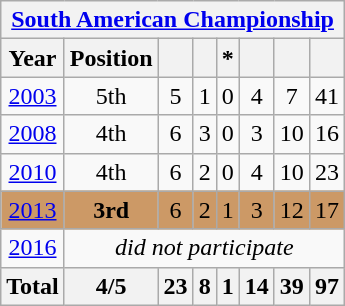<table class="wikitable" style="text-align: center;">
<tr>
<th colspan=9><a href='#'>South American Championship</a></th>
</tr>
<tr>
<th>Year</th>
<th>Position</th>
<th></th>
<th></th>
<th>*</th>
<th></th>
<th></th>
<th></th>
</tr>
<tr>
<td> <a href='#'>2003</a></td>
<td>5th</td>
<td>5</td>
<td>1</td>
<td>0</td>
<td>4</td>
<td>7</td>
<td>41</td>
</tr>
<tr>
<td> <a href='#'>2008</a></td>
<td>4th</td>
<td>6</td>
<td>3</td>
<td>0</td>
<td>3</td>
<td>10</td>
<td>16</td>
</tr>
<tr>
<td> <a href='#'>2010</a></td>
<td>4th</td>
<td>6</td>
<td>2</td>
<td>0</td>
<td>4</td>
<td>10</td>
<td>23</td>
</tr>
<tr bgcolor=cc9966>
<td> <a href='#'>2013</a></td>
<td><strong>3rd</strong></td>
<td>6</td>
<td>2</td>
<td>1</td>
<td>3</td>
<td>12</td>
<td>17</td>
</tr>
<tr>
<td> <a href='#'>2016</a></td>
<td colspan=7><em>did not participate</em></td>
</tr>
<tr>
<th>Total</th>
<th>4/5</th>
<th>23</th>
<th>8</th>
<th>1</th>
<th>14</th>
<th>39</th>
<th>97</th>
</tr>
</table>
